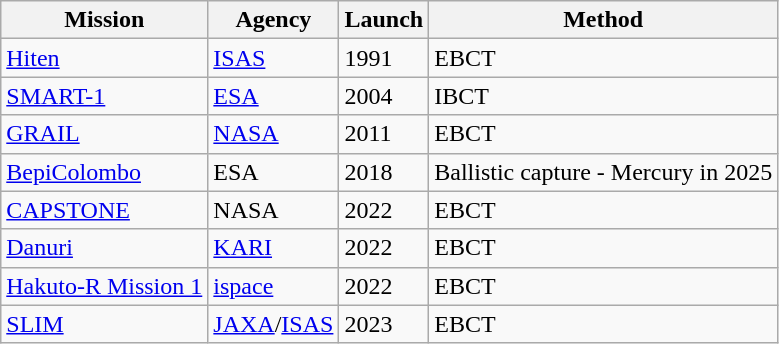<table class="wikitable sortable">
<tr>
<th>Mission</th>
<th>Agency</th>
<th>Launch</th>
<th>Method</th>
</tr>
<tr>
<td><a href='#'>Hiten</a></td>
<td><a href='#'>ISAS</a></td>
<td>1991</td>
<td>EBCT</td>
</tr>
<tr>
<td><a href='#'>SMART-1</a></td>
<td><a href='#'>ESA</a></td>
<td>2004</td>
<td>IBCT</td>
</tr>
<tr>
<td><a href='#'>GRAIL</a></td>
<td><a href='#'>NASA</a></td>
<td>2011</td>
<td>EBCT</td>
</tr>
<tr>
<td><a href='#'>BepiColombo</a></td>
<td>ESA</td>
<td>2018</td>
<td>Ballistic capture - Mercury in 2025</td>
</tr>
<tr>
<td><a href='#'>CAPSTONE</a></td>
<td>NASA</td>
<td>2022</td>
<td>EBCT</td>
</tr>
<tr>
<td><a href='#'>Danuri</a></td>
<td><a href='#'>KARI</a></td>
<td>2022</td>
<td>EBCT</td>
</tr>
<tr>
<td><a href='#'>Hakuto-R Mission 1</a></td>
<td><a href='#'>ispace</a></td>
<td>2022</td>
<td>EBCT</td>
</tr>
<tr>
<td><a href='#'>SLIM</a></td>
<td><a href='#'>JAXA</a>/<a href='#'>ISAS</a></td>
<td>2023</td>
<td>EBCT</td>
</tr>
</table>
